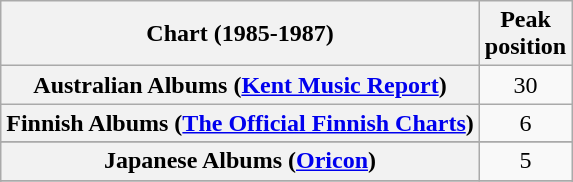<table class="wikitable sortable plainrowheaders" style="text-align:center">
<tr>
<th scope="col">Chart (1985-1987)</th>
<th scope="col">Peak<br>position</th>
</tr>
<tr>
<th scope="row">Australian Albums (<a href='#'>Kent Music Report</a>)</th>
<td>30</td>
</tr>
<tr>
<th scope="row">Finnish Albums (<a href='#'>The Official Finnish Charts</a>)</th>
<td>6</td>
</tr>
<tr>
</tr>
<tr>
<th scope="row"!>Japanese Albums (<a href='#'>Oricon</a>)</th>
<td>5</td>
</tr>
<tr>
</tr>
<tr>
</tr>
<tr>
</tr>
<tr>
</tr>
<tr>
</tr>
</table>
